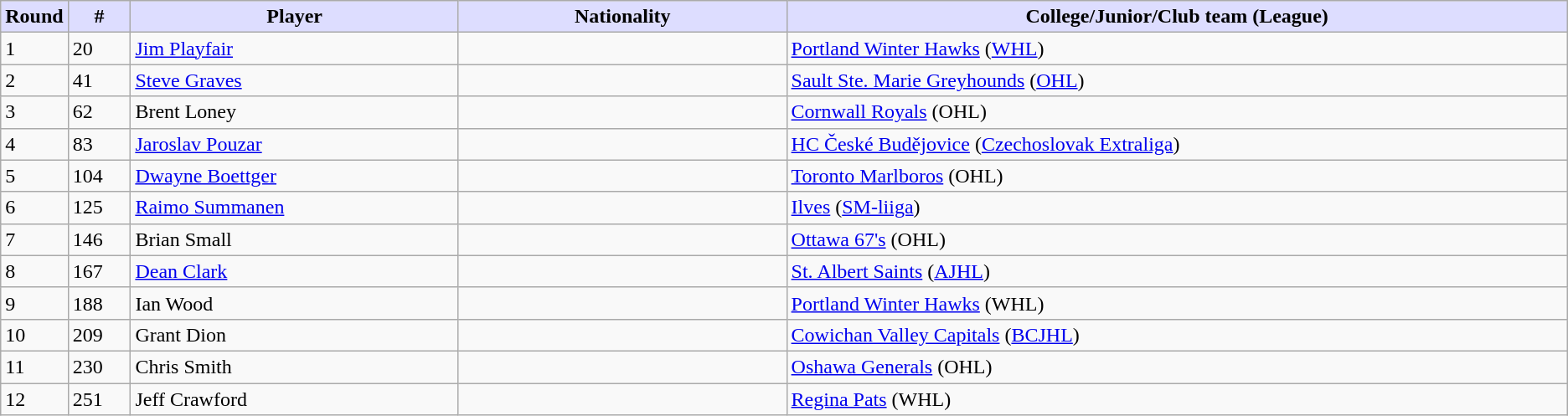<table class="wikitable">
<tr style="text-align:center;">
<th style="background:#ddf; width:4.0%;">Round</th>
<th style="background:#ddf; width:4.0%;">#</th>
<th style="background:#ddf; width:21.0%;">Player</th>
<th style="background:#ddf; width:21.0%;">Nationality</th>
<th style="background:#ddf; width:100.0%;">College/Junior/Club team (League)</th>
</tr>
<tr>
<td>1</td>
<td>20</td>
<td><a href='#'>Jim Playfair</a></td>
<td></td>
<td><a href='#'>Portland Winter Hawks</a> (<a href='#'>WHL</a>)</td>
</tr>
<tr>
<td>2</td>
<td>41</td>
<td><a href='#'>Steve Graves</a></td>
<td></td>
<td><a href='#'>Sault Ste. Marie Greyhounds</a> (<a href='#'>OHL</a>)</td>
</tr>
<tr>
<td>3</td>
<td>62</td>
<td>Brent Loney</td>
<td></td>
<td><a href='#'>Cornwall Royals</a> (OHL)</td>
</tr>
<tr>
<td>4</td>
<td>83</td>
<td><a href='#'>Jaroslav Pouzar</a></td>
<td></td>
<td><a href='#'>HC České Budějovice</a> (<a href='#'>Czechoslovak Extraliga</a>)</td>
</tr>
<tr>
<td>5</td>
<td>104</td>
<td><a href='#'>Dwayne Boettger</a></td>
<td></td>
<td><a href='#'>Toronto Marlboros</a> (OHL)</td>
</tr>
<tr>
<td>6</td>
<td>125</td>
<td><a href='#'>Raimo Summanen</a></td>
<td></td>
<td><a href='#'>Ilves</a> (<a href='#'>SM-liiga</a>)</td>
</tr>
<tr>
<td>7</td>
<td>146</td>
<td>Brian Small</td>
<td></td>
<td><a href='#'>Ottawa 67's</a> (OHL)</td>
</tr>
<tr>
<td>8</td>
<td>167</td>
<td><a href='#'>Dean Clark</a></td>
<td></td>
<td><a href='#'>St. Albert Saints</a> (<a href='#'>AJHL</a>)</td>
</tr>
<tr>
<td>9</td>
<td>188</td>
<td>Ian Wood</td>
<td></td>
<td><a href='#'>Portland Winter Hawks</a> (WHL)</td>
</tr>
<tr>
<td>10</td>
<td>209</td>
<td>Grant Dion</td>
<td></td>
<td><a href='#'>Cowichan Valley Capitals</a> (<a href='#'>BCJHL</a>)</td>
</tr>
<tr>
<td>11</td>
<td>230</td>
<td>Chris Smith</td>
<td></td>
<td><a href='#'>Oshawa Generals</a> (OHL)</td>
</tr>
<tr>
<td>12</td>
<td>251</td>
<td>Jeff Crawford</td>
<td></td>
<td><a href='#'>Regina Pats</a> (WHL)</td>
</tr>
</table>
